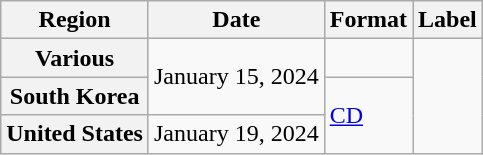<table class="wikitable plainrowheaders">
<tr>
<th scope="col">Region</th>
<th scope="col">Date</th>
<th scope="col">Format</th>
<th scope="col">Label</th>
</tr>
<tr>
<th scope="row">Various</th>
<td rowspan="2">January 15, 2024</td>
<td></td>
<td rowspan="3"></td>
</tr>
<tr>
<th scope="row">South Korea</th>
<td rowspan="2"><a href='#'>CD</a></td>
</tr>
<tr>
<th scope="row">United States</th>
<td>January 19, 2024</td>
</tr>
</table>
